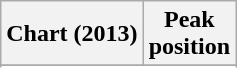<table class="wikitable plainrowheaders sortable" style="text-align:center">
<tr>
<th>Chart (2013)</th>
<th>Peak<br>position</th>
</tr>
<tr>
</tr>
<tr>
</tr>
<tr>
</tr>
<tr>
</tr>
<tr>
</tr>
<tr>
</tr>
</table>
